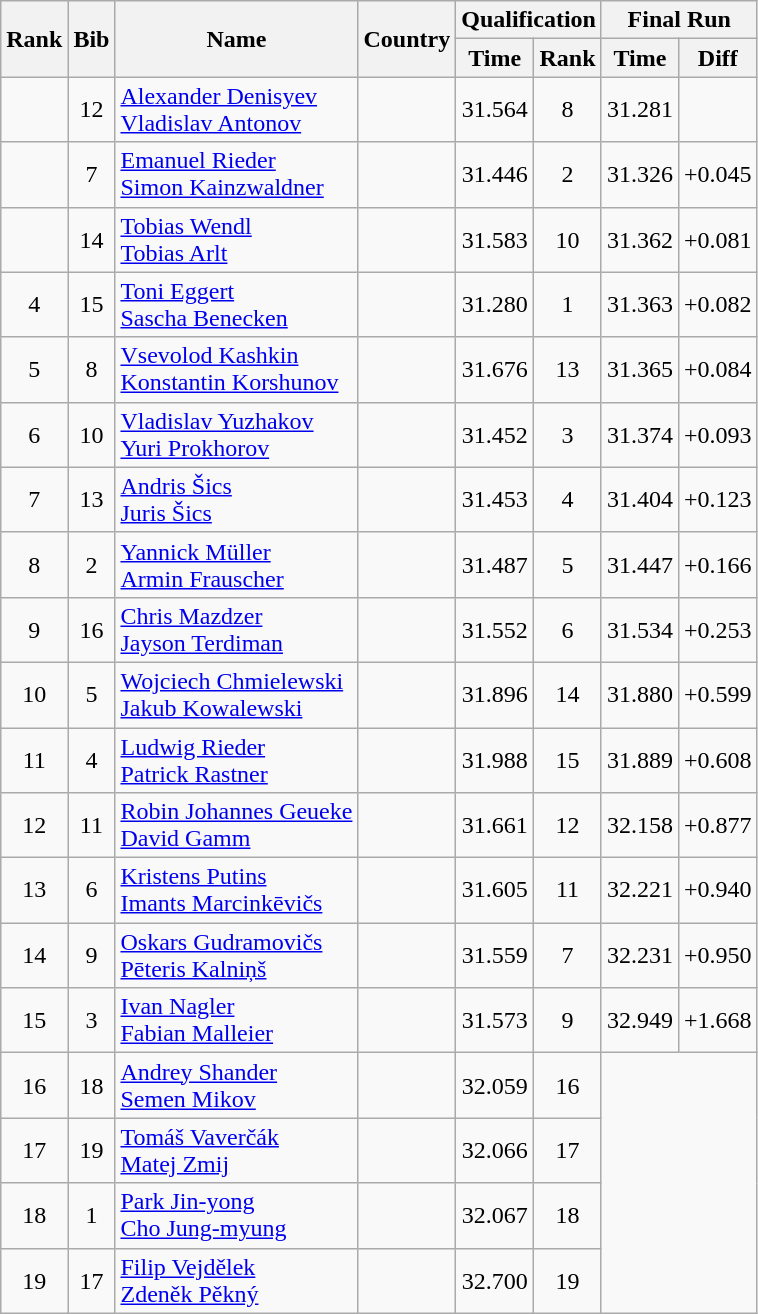<table class="wikitable sortable" style="text-align:center">
<tr>
<th rowspan=2>Rank</th>
<th rowspan=2>Bib</th>
<th rowspan=2>Name</th>
<th rowspan=2>Country</th>
<th colspan=2>Qualification</th>
<th colspan=2>Final Run</th>
</tr>
<tr>
<th>Time</th>
<th>Rank</th>
<th>Time</th>
<th>Diff</th>
</tr>
<tr>
<td></td>
<td>12</td>
<td align=left><a href='#'>Alexander Denisyev</a><br><a href='#'>Vladislav Antonov</a></td>
<td align=left></td>
<td>31.564</td>
<td>8</td>
<td>31.281</td>
<td></td>
</tr>
<tr>
<td></td>
<td>7</td>
<td align=left><a href='#'>Emanuel Rieder</a><br><a href='#'>Simon Kainzwaldner</a></td>
<td align=left></td>
<td>31.446</td>
<td>2</td>
<td>31.326</td>
<td>+0.045</td>
</tr>
<tr>
<td></td>
<td>14</td>
<td align=left><a href='#'>Tobias Wendl</a><br><a href='#'>Tobias Arlt</a></td>
<td align=left></td>
<td>31.583</td>
<td>10</td>
<td>31.362</td>
<td>+0.081</td>
</tr>
<tr>
<td>4</td>
<td>15</td>
<td align=left><a href='#'>Toni Eggert</a><br><a href='#'>Sascha Benecken</a></td>
<td align=left></td>
<td>31.280</td>
<td>1</td>
<td>31.363</td>
<td>+0.082</td>
</tr>
<tr>
<td>5</td>
<td>8</td>
<td align=left><a href='#'>Vsevolod Kashkin</a><br><a href='#'>Konstantin Korshunov</a></td>
<td align=left></td>
<td>31.676</td>
<td>13</td>
<td>31.365</td>
<td>+0.084</td>
</tr>
<tr>
<td>6</td>
<td>10</td>
<td align=left><a href='#'>Vladislav Yuzhakov</a><br><a href='#'>Yuri Prokhorov</a></td>
<td align=left></td>
<td>31.452</td>
<td>3</td>
<td>31.374</td>
<td>+0.093</td>
</tr>
<tr>
<td>7</td>
<td>13</td>
<td align=left><a href='#'>Andris Šics</a><br><a href='#'>Juris Šics</a></td>
<td align=left></td>
<td>31.453</td>
<td>4</td>
<td>31.404</td>
<td>+0.123</td>
</tr>
<tr>
<td>8</td>
<td>2</td>
<td align=left><a href='#'>Yannick Müller</a><br><a href='#'>Armin Frauscher</a></td>
<td align=left></td>
<td>31.487</td>
<td>5</td>
<td>31.447</td>
<td>+0.166</td>
</tr>
<tr>
<td>9</td>
<td>16</td>
<td align=left><a href='#'>Chris Mazdzer</a><br><a href='#'>Jayson Terdiman</a></td>
<td align=left></td>
<td>31.552</td>
<td>6</td>
<td>31.534</td>
<td>+0.253</td>
</tr>
<tr>
<td>10</td>
<td>5</td>
<td align=left><a href='#'>Wojciech Chmielewski</a><br><a href='#'>Jakub Kowalewski</a></td>
<td align=left></td>
<td>31.896</td>
<td>14</td>
<td>31.880</td>
<td>+0.599</td>
</tr>
<tr>
<td>11</td>
<td>4</td>
<td align=left><a href='#'>Ludwig Rieder</a><br><a href='#'>Patrick Rastner</a></td>
<td align=left></td>
<td>31.988</td>
<td>15</td>
<td>31.889</td>
<td>+0.608</td>
</tr>
<tr>
<td>12</td>
<td>11</td>
<td align=left><a href='#'>Robin Johannes Geueke</a><br><a href='#'>David Gamm</a></td>
<td align=left></td>
<td>31.661</td>
<td>12</td>
<td>32.158</td>
<td>+0.877</td>
</tr>
<tr>
<td>13</td>
<td>6</td>
<td align=left><a href='#'>Kristens Putins</a><br><a href='#'>Imants Marcinkēvičs</a></td>
<td align=left></td>
<td>31.605</td>
<td>11</td>
<td>32.221</td>
<td>+0.940</td>
</tr>
<tr>
<td>14</td>
<td>9</td>
<td align=left><a href='#'>Oskars Gudramovičs</a><br><a href='#'>Pēteris Kalniņš</a></td>
<td align=left></td>
<td>31.559</td>
<td>7</td>
<td>32.231</td>
<td>+0.950</td>
</tr>
<tr>
<td>15</td>
<td>3</td>
<td align=left><a href='#'>Ivan Nagler</a><br><a href='#'>Fabian Malleier</a></td>
<td align=left></td>
<td>31.573</td>
<td>9</td>
<td>32.949</td>
<td>+1.668</td>
</tr>
<tr>
<td>16</td>
<td>18</td>
<td align=left><a href='#'>Andrey Shander</a><br><a href='#'>Semen Mikov</a></td>
<td align=left></td>
<td>32.059</td>
<td>16</td>
<td colspan=2 rowspan=4></td>
</tr>
<tr>
<td>17</td>
<td>19</td>
<td align=left><a href='#'>Tomáš Vaverčák</a><br><a href='#'>Matej Zmij</a></td>
<td align=left></td>
<td>32.066</td>
<td>17</td>
</tr>
<tr>
<td>18</td>
<td>1</td>
<td align=left><a href='#'>Park Jin-yong</a><br><a href='#'>Cho Jung-myung</a></td>
<td align=left></td>
<td>32.067</td>
<td>18</td>
</tr>
<tr>
<td>19</td>
<td>17</td>
<td align=left><a href='#'>Filip Vejdělek</a><br><a href='#'>Zdeněk Pěkný</a></td>
<td align=left></td>
<td>32.700</td>
<td>19</td>
</tr>
</table>
